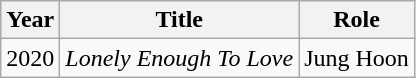<table class="wikitable">
<tr>
<th>Year</th>
<th>Title</th>
<th>Role</th>
</tr>
<tr>
<td>2020</td>
<td><em>Lonely Enough To Love</em></td>
<td>Jung Hoon</td>
</tr>
</table>
